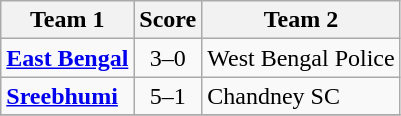<table class="wikitable" style="text-align:left">
<tr>
<th>Team 1</th>
<th>Score</th>
<th>Team 2</th>
</tr>
<tr>
<td><a href='#'><strong>East Bengal</strong></a></td>
<td align="center">3–0</td>
<td>West Bengal Police</td>
</tr>
<tr>
<td><a href='#'><strong>Sreebhumi</strong></a></td>
<td align="center">5–1</td>
<td>Chandney SC</td>
</tr>
<tr>
</tr>
</table>
